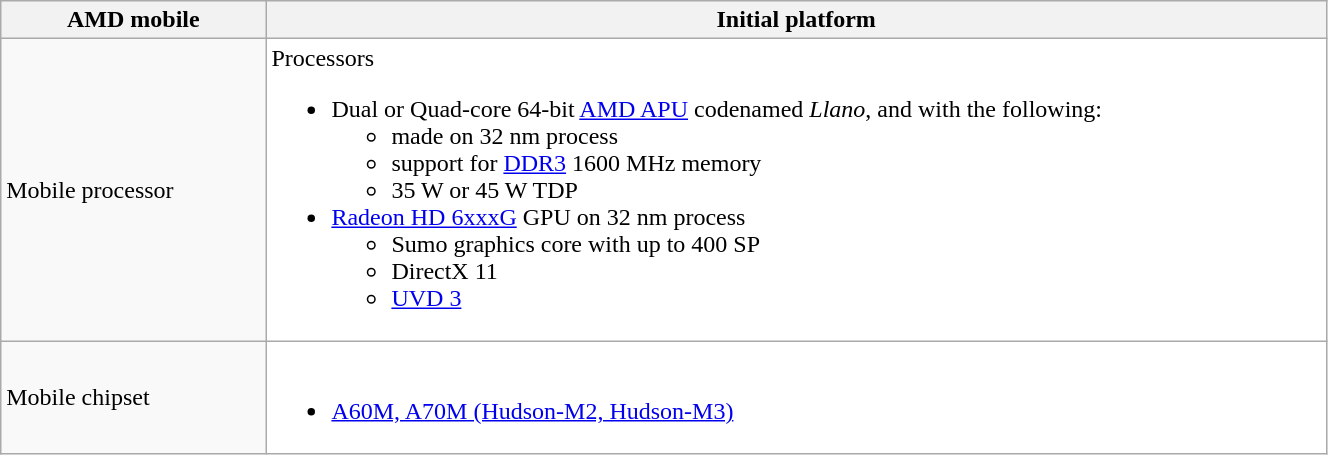<table class="wikitable" style="width:70%;">
<tr>
<th style="width:20%;">AMD mobile</th>
<th>Initial platform</th>
</tr>
<tr>
<td>Mobile processor</td>
<td style="background:white">Processors<br><ul><li>Dual or Quad-core 64-bit <a href='#'>AMD APU</a> codenamed <em>Llano</em>, and with the following:<ul><li>made on 32 nm process</li><li>support for <a href='#'>DDR3</a> 1600 MHz memory</li><li>35 W or 45 W TDP</li></ul></li><li><a href='#'>Radeon HD 6xxxG</a> GPU on 32 nm process<ul><li>Sumo graphics core with up to 400 SP</li><li>DirectX 11</li><li><a href='#'>UVD 3</a></li></ul></li></ul></td>
</tr>
<tr>
<td>Mobile chipset</td>
<td style="background:white"><br><ul><li><a href='#'>A60M, A70M (Hudson-M2, Hudson-M3)</a></li></ul></td>
</tr>
</table>
